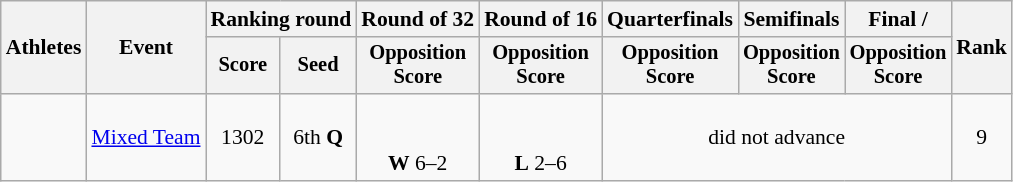<table class="wikitable" style="font-size:90%;">
<tr>
<th rowspan="2">Athletes</th>
<th rowspan="2">Event</th>
<th colspan="2">Ranking round</th>
<th>Round of 32</th>
<th>Round of 16</th>
<th>Quarterfinals</th>
<th>Semifinals</th>
<th>Final / </th>
<th rowspan=2>Rank</th>
</tr>
<tr style="font-size:95%">
<th>Score</th>
<th>Seed</th>
<th>Opposition<br>Score</th>
<th>Opposition<br>Score</th>
<th>Opposition<br>Score</th>
<th>Opposition<br>Score</th>
<th>Opposition<br>Score</th>
</tr>
<tr align=center>
<td align=left><br></td>
<td><a href='#'>Mixed Team</a></td>
<td>1302</td>
<td>6th <strong>Q</strong></td>
<td> <br>  <br> <strong>W</strong> 6–2</td>
<td> <br>  <br><strong>L</strong> 2–6</td>
<td colspan=3>did not advance</td>
<td>9</td>
</tr>
</table>
